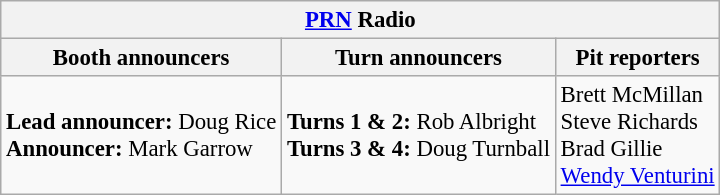<table class="wikitable" style="font-size: 95%;">
<tr>
<th colspan="3"><a href='#'>PRN</a> Radio</th>
</tr>
<tr>
<th>Booth announcers</th>
<th>Turn announcers</th>
<th>Pit reporters</th>
</tr>
<tr>
<td><strong>Lead announcer:</strong> Doug Rice<br><strong>Announcer:</strong> Mark Garrow</td>
<td><strong>Turns 1 & 2:</strong> Rob Albright<br><strong>Turns 3 & 4:</strong> Doug Turnball</td>
<td>Brett McMillan<br>Steve Richards<br>Brad Gillie<br><a href='#'>Wendy Venturini</a></td>
</tr>
</table>
